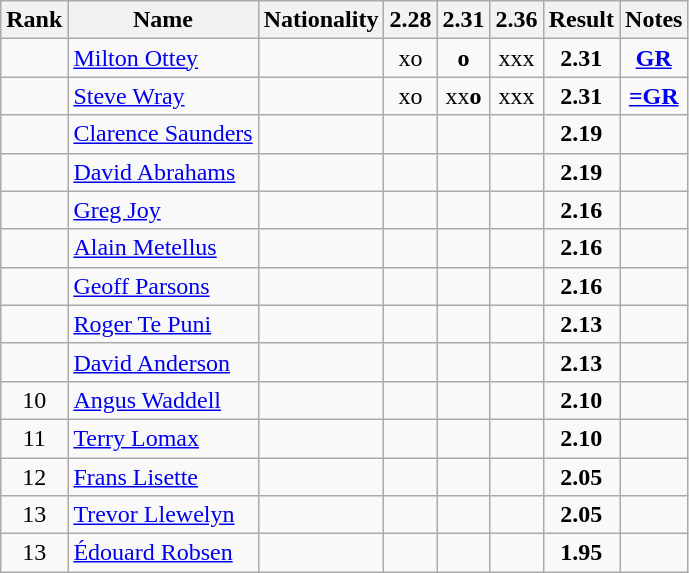<table class="wikitable sortable" style=" text-align:center">
<tr>
<th>Rank</th>
<th>Name</th>
<th>Nationality</th>
<th>2.28</th>
<th>2.31</th>
<th>2.36</th>
<th>Result</th>
<th>Notes</th>
</tr>
<tr>
<td></td>
<td align=left><a href='#'>Milton Ottey</a></td>
<td align=left></td>
<td>xo</td>
<td><strong>o</strong></td>
<td>xxx</td>
<td><strong>2.31</strong></td>
<td><strong><a href='#'>GR</a></strong></td>
</tr>
<tr>
<td></td>
<td align=left><a href='#'>Steve Wray</a></td>
<td align=left></td>
<td>xo</td>
<td>xx<strong>o</strong></td>
<td>xxx</td>
<td><strong>2.31</strong></td>
<td><strong><a href='#'>=GR</a></strong></td>
</tr>
<tr>
<td></td>
<td align=left><a href='#'>Clarence Saunders</a></td>
<td align=left></td>
<td></td>
<td></td>
<td></td>
<td><strong>2.19</strong></td>
<td></td>
</tr>
<tr>
<td></td>
<td align=left><a href='#'>David Abrahams</a></td>
<td align=left></td>
<td></td>
<td></td>
<td></td>
<td><strong>2.19</strong></td>
<td></td>
</tr>
<tr>
<td></td>
<td align=left><a href='#'>Greg Joy</a></td>
<td align=left></td>
<td></td>
<td></td>
<td></td>
<td><strong>2.16</strong></td>
<td></td>
</tr>
<tr>
<td></td>
<td align=left><a href='#'>Alain Metellus</a></td>
<td align=left></td>
<td></td>
<td></td>
<td></td>
<td><strong>2.16</strong></td>
<td></td>
</tr>
<tr>
<td></td>
<td align=left><a href='#'>Geoff Parsons</a></td>
<td align=left></td>
<td></td>
<td></td>
<td></td>
<td><strong>2.16</strong></td>
<td></td>
</tr>
<tr>
<td></td>
<td align=left><a href='#'>Roger Te Puni</a></td>
<td align=left></td>
<td></td>
<td></td>
<td></td>
<td><strong>2.13</strong></td>
<td></td>
</tr>
<tr>
<td></td>
<td align=left><a href='#'>David Anderson</a></td>
<td align=left></td>
<td></td>
<td></td>
<td></td>
<td><strong>2.13</strong></td>
<td></td>
</tr>
<tr>
<td>10</td>
<td align=left><a href='#'>Angus Waddell</a></td>
<td align=left></td>
<td></td>
<td></td>
<td></td>
<td><strong>2.10</strong></td>
<td></td>
</tr>
<tr>
<td>11</td>
<td align=left><a href='#'>Terry Lomax</a></td>
<td align=left></td>
<td></td>
<td></td>
<td></td>
<td><strong>2.10</strong></td>
<td></td>
</tr>
<tr>
<td>12</td>
<td align=left><a href='#'>Frans Lisette</a></td>
<td align=left></td>
<td></td>
<td></td>
<td></td>
<td><strong>2.05</strong></td>
<td></td>
</tr>
<tr>
<td>13</td>
<td align=left><a href='#'>Trevor Llewelyn</a></td>
<td align=left></td>
<td></td>
<td></td>
<td></td>
<td><strong>2.05</strong></td>
<td></td>
</tr>
<tr>
<td>13</td>
<td align=left><a href='#'>Édouard Robsen</a></td>
<td align=left></td>
<td></td>
<td></td>
<td></td>
<td><strong>1.95</strong></td>
<td></td>
</tr>
</table>
